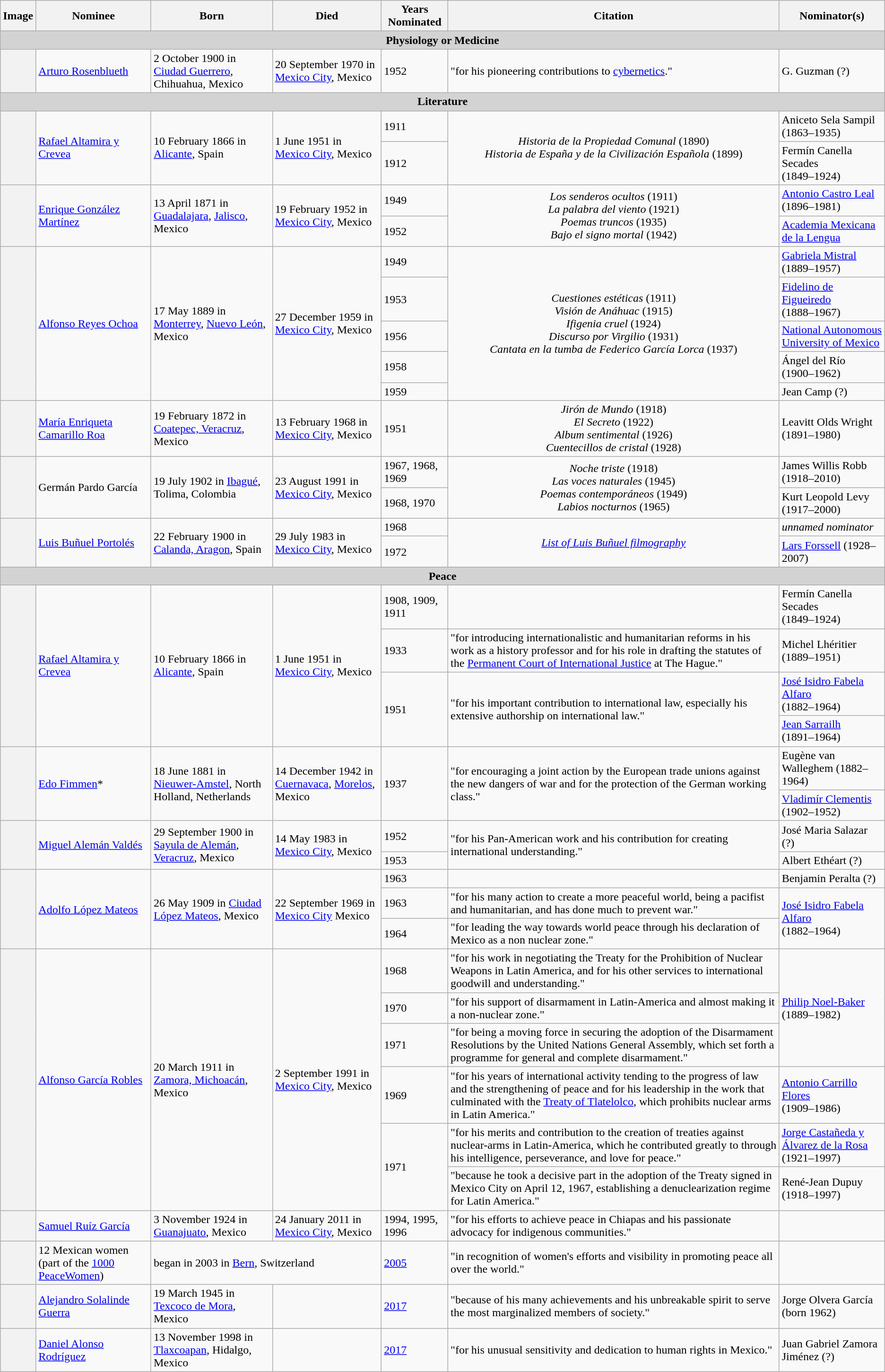<table class="wikitable sortable">
<tr>
<th>Image</th>
<th>Nominee</th>
<th>Born</th>
<th>Died</th>
<th>Years Nominated</th>
<th>Citation</th>
<th>Nominator(s)</th>
</tr>
<tr>
<td colspan=7 align=center style="background:lightgray;white-space:nowrap"><strong>Physiology or Medicine</strong></td>
</tr>
<tr>
<th scope="row"></th>
<td><a href='#'>Arturo Rosenblueth</a></td>
<td>2 October 1900 in <a href='#'>Ciudad Guerrero</a>, Chihuahua, Mexico</td>
<td>20 September 1970 in <a href='#'>Mexico City</a>, Mexico</td>
<td>1952</td>
<td>"for his pioneering contributions to <a href='#'>cybernetics</a>."</td>
<td>G. Guzman (?)<br></td>
</tr>
<tr>
<td colspan=7 align=center style="background:lightgray;white-space:nowrap"><strong>Literature</strong></td>
</tr>
<tr>
<th scope="row" rowspan="2"></th>
<td rowspan="2"><a href='#'>Rafael Altamira y Crevea</a></td>
<td rowspan="2">10 February 1866 in <a href='#'>Alicante</a>, Spain</td>
<td rowspan="2">1 June 1951 in <a href='#'>Mexico City</a>, Mexico</td>
<td>1911</td>
<td align="center" rowspan="2"><em>Historia de la Propiedad Comunal</em> (1890)<br><em>Historia de España y de la Civilización Española</em> (1899)</td>
<td>Aniceto Sela Sampil <br>(1863–1935)<br></td>
</tr>
<tr>
<td>1912</td>
<td>Fermín Canella Secades <br>(1849–1924)<br></td>
</tr>
<tr>
<th scope="row" rowspan="2"></th>
<td rowspan="2"><a href='#'>Enrique González Martínez</a></td>
<td rowspan="2">13 April 1871 in <a href='#'>Guadalajara</a>, <a href='#'>Jalisco</a>, Mexico</td>
<td rowspan="2">19 February 1952 in <a href='#'>Mexico City</a>, Mexico</td>
<td>1949</td>
<td align="center" rowspan="2"><em>Los senderos ocultos</em> (1911)<br><em>La palabra del viento</em> (1921)<br><em>Poemas truncos</em> (1935)<br><em>Bajo el signo mortal</em> (1942)</td>
<td><a href='#'>Antonio Castro Leal</a> <br>(1896–1981)<br></td>
</tr>
<tr>
<td>1952</td>
<td><a href='#'>Academia Mexicana de la Lengua</a></td>
</tr>
<tr>
<th scope="row" rowspan="5"></th>
<td rowspan="5"><a href='#'>Alfonso Reyes Ochoa</a></td>
<td rowspan="5">17 May 1889 in <a href='#'>Monterrey</a>, <a href='#'>Nuevo León</a>, Mexico</td>
<td rowspan="5">27 December 1959 in <a href='#'>Mexico City</a>, Mexico</td>
<td>1949</td>
<td align="center" rowspan="5"><em>Cuestiones estéticas</em> (1911)<br><em>Visión de Anáhuac</em> (1915)<br><em>Ifigenia cruel</em> (1924)<br><em>Discurso por Virgilio</em> (1931)<br><em>Cantata en la tumba de Federico García Lorca</em> (1937)</td>
<td> <a href='#'>Gabriela Mistral</a> <br>(1889–1957)<br></td>
</tr>
<tr>
<td>1953</td>
<td><a href='#'>Fidelino de Figueiredo</a> <br>(1888–1967)<br></td>
</tr>
<tr>
<td>1956</td>
<td><a href='#'>National Autonomous University of Mexico</a></td>
</tr>
<tr>
<td>1958</td>
<td>Ángel del Río <br>(1900–1962)<br></td>
</tr>
<tr>
<td>1959</td>
<td>Jean Camp (?)<br></td>
</tr>
<tr>
<th scope="row"></th>
<td><a href='#'>María Enriqueta Camarillo Roa</a></td>
<td>19 February 1872 in <a href='#'>Coatepec, Veracruz</a>, Mexico</td>
<td>13 February 1968 in <a href='#'>Mexico City</a>, Mexico</td>
<td>1951</td>
<td align="center"><em>Jirón de Mundo</em> (1918)<br><em>El Secreto</em> (1922)<br><em>Album sentimental</em> (1926)<br><em>Cuentecillos de cristal</em> (1928)</td>
<td>Leavitt Olds Wright <br>(1891–1980)<br></td>
</tr>
<tr>
<th scope="row" rowspan="2"></th>
<td rowspan="2">Germán Pardo García</td>
<td rowspan="2">19 July 1902 in <a href='#'>Ibagué</a>, Tolima, Colombia</td>
<td rowspan="2">23 August 1991 in <a href='#'>Mexico City</a>, Mexico</td>
<td>1967, 1968, 1969</td>
<td align="center" rowspan="2"><em>Noche triste</em> (1918)<br><em>Las voces naturales</em> (1945)<br><em>Poemas contemporáneos</em> (1949)<br><em>Labios nocturnos</em> (1965)</td>
<td>James Willis Robb <br>(1918–2010)<br></td>
</tr>
<tr>
<td>1968, 1970</td>
<td>Kurt Leopold Levy <br>(1917–2000)<br></td>
</tr>
<tr>
<th scope="row" rowspan="2"></th>
<td rowspan="2"><a href='#'>Luis Buñuel Portolés</a></td>
<td rowspan="2">22 February 1900 in <a href='#'>Calanda, Aragon</a>, Spain</td>
<td rowspan="2">29 July 1983 in <a href='#'>Mexico City</a>, Mexico</td>
<td>1968</td>
<td align="center" rowspan="2"><em><a href='#'>List of Luis Buñuel filmography</a></em></td>
<td><em>unnamed nominator</em></td>
</tr>
<tr>
<td>1972</td>
<td><a href='#'>Lars Forssell</a> (1928–2007)<br></td>
</tr>
<tr>
<td colspan=7 align=center style="background:lightgray;white-space:nowrap"><strong>Peace</strong></td>
</tr>
<tr>
<th scope="row" rowspan="4"></th>
<td rowspan="4"><a href='#'>Rafael Altamira y Crevea</a></td>
<td rowspan="4">10 February 1866 in <a href='#'>Alicante</a>, Spain</td>
<td rowspan="4">1 June 1951 in <a href='#'>Mexico City</a>, Mexico</td>
<td>1908, 1909, 1911</td>
<td></td>
<td>Fermín Canella Secades <br>(1849–1924)<br></td>
</tr>
<tr>
<td>1933</td>
<td>"for introducing internationalistic and humanitarian reforms in his work as a history professor and for his role in drafting the statutes of the <a href='#'>Permanent Court of International Justice</a> at The Hague."</td>
<td>Michel Lhéritier <br>(1889–1951)<br></td>
</tr>
<tr>
<td rowspan="2">1951</td>
<td rowspan="2">"for his important contribution to international law, especially his extensive authorship on international law."</td>
<td><a href='#'>José Isidro Fabela Alfaro</a> <br>(1882–1964)<br></td>
</tr>
<tr>
<td><a href='#'>Jean Sarrailh</a> <br>(1891–1964)<br></td>
</tr>
<tr>
<th scope="row" rowspan="2"></th>
<td rowspan="2"><a href='#'>Edo Fimmen</a>*</td>
<td rowspan="2">18 June 1881 in <a href='#'>Nieuwer-Amstel</a>, North Holland, Netherlands</td>
<td rowspan="2">14 December 1942 in <a href='#'>Cuernavaca</a>, <a href='#'>Morelos</a>, Mexico</td>
<td rowspan="2">1937</td>
<td rowspan="2">"for encouraging a joint action by the European trade unions against the new dangers of war and for the protection of the German working class."</td>
<td>Eugène van Walleghem (1882–1964)<br></td>
</tr>
<tr>
<td><a href='#'>Vladimír Clementis</a> <br>(1902–1952)<br></td>
</tr>
<tr>
<th scope="row" rowspan="2"></th>
<td rowspan="2"><a href='#'>Miguel Alemán Valdés</a></td>
<td rowspan="2">29 September 1900 in <a href='#'>Sayula de Alemán</a>, <a href='#'>Veracruz</a>, Mexico</td>
<td rowspan="2">14 May 1983 in <a href='#'>Mexico City</a>, Mexico</td>
<td>1952</td>
<td rowspan="2">"for his Pan-American work and his contribution for creating international understanding."</td>
<td>José Maria Salazar (?)<br></td>
</tr>
<tr>
<td>1953</td>
<td>Albert Ethéart (?)<br></td>
</tr>
<tr>
<th scope="row" rowspan="3"></th>
<td rowspan="3"><a href='#'>Adolfo López Mateos</a></td>
<td rowspan="3">26 May 1909 in <a href='#'>Ciudad López Mateos</a>, Mexico</td>
<td rowspan="3">22 September 1969 in <a href='#'>Mexico City</a> Mexico</td>
<td>1963</td>
<td></td>
<td>Benjamin Peralta (?) <br></td>
</tr>
<tr>
<td>1963</td>
<td>"for his many action to create a more peaceful world, being a pacifist and humanitarian, and has done much to prevent war."</td>
<td rowspan="2"><a href='#'>José Isidro Fabela Alfaro</a> <br>(1882–1964)<br></td>
</tr>
<tr>
<td>1964</td>
<td>"for leading the way towards world peace through his declaration of Mexico as a non nuclear zone."</td>
</tr>
<tr>
<th scope="row" rowspan="6"></th>
<td rowspan="6"><a href='#'>Alfonso García Robles</a></td>
<td rowspan="6">20 March 1911 in <a href='#'>Zamora, Michoacán</a>, Mexico</td>
<td rowspan="6">2 September 1991 in <a href='#'>Mexico City</a>, Mexico</td>
<td>1968</td>
<td>"for his work in negotiating the Treaty for the Prohibition of Nuclear Weapons in Latin America, and for his other services to international goodwill and understanding."</td>
<td rowspan="3"> <a href='#'>Philip Noel-Baker</a> <br>(1889–1982)<br></td>
</tr>
<tr>
<td>1970</td>
<td>"for his support of disarmament in Latin-America and almost making it a non-nuclear zone."</td>
</tr>
<tr>
<td>1971</td>
<td>"for being a moving force in securing the adoption of the Disarmament Resolutions by the United Nations General Assembly, which set forth a programme for general and complete disarmament."</td>
</tr>
<tr>
<td>1969</td>
<td>"for his years of international activity tending to the progress of law and the strengthening of peace and for his leadership in the work that culminated with the <a href='#'>Treaty of Tlatelolco</a>, which prohibits nuclear arms in Latin America."</td>
<td><a href='#'>Antonio Carrillo Flores</a> <br>(1909–1986)<br></td>
</tr>
<tr>
<td rowspan="2">1971</td>
<td>"for his merits and contribution to the creation of treaties against nuclear-arms in Latin-America, which he contributed greatly to through his intelligence, perseverance, and love for peace."</td>
<td><a href='#'>Jorge Castañeda y Álvarez de la Rosa</a> <br>(1921–1997)<br></td>
</tr>
<tr>
<td>"because he took a decisive part in the adoption of the Treaty signed in Mexico City on April 12, 1967, establishing a denuclearization regime for Latin America."</td>
<td>René-Jean Dupuy <br>(1918–1997)<br></td>
</tr>
<tr>
<th scope="row"></th>
<td><a href='#'>Samuel Ruíz García</a></td>
<td>3 November 1924 in <a href='#'>Guanajuato</a>, Mexico</td>
<td>24 January 2011 in <a href='#'>Mexico City</a>, Mexico</td>
<td>1994, 1995, 1996</td>
<td>"for his efforts to achieve peace in Chiapas and his passionate advocacy for indigenous communities."</td>
<td></td>
</tr>
<tr>
<th scope="row"></th>
<td>12 Mexican women (part of the <a href='#'>1000 PeaceWomen</a>)</td>
<td colspan=2>began in 2003 in <a href='#'>Bern</a>, Switzerland</td>
<td><a href='#'>2005</a></td>
<td>"in recognition of women's efforts and visibility in promoting peace all over the world."</td>
<td></td>
</tr>
<tr>
<th scope="row"></th>
<td><a href='#'>Alejandro Solalinde Guerra</a></td>
<td>19 March 1945 in <a href='#'>Texcoco de Mora</a>, Mexico</td>
<td></td>
<td><a href='#'>2017</a></td>
<td>"because of his many achievements and his unbreakable spirit to serve the most marginalized members of society."</td>
<td>Jorge Olvera García <br>(born 1962)<br></td>
</tr>
<tr>
<th scope="row"></th>
<td><a href='#'>Daniel Alonso Rodríguez</a></td>
<td>13 November 1998 in <a href='#'>Tlaxcoapan</a>, Hidalgo, Mexico</td>
<td></td>
<td><a href='#'>2017</a></td>
<td>"for his unusual sensitivity and dedication to human rights in Mexico."</td>
<td>Juan Gabriel Zamora Jiménez (?)<br></td>
</tr>
</table>
